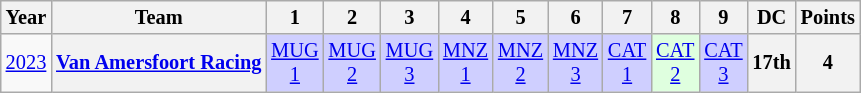<table class="wikitable" style="text-align:center; font-size:85%">
<tr>
<th>Year</th>
<th>Team</th>
<th>1</th>
<th>2</th>
<th>3</th>
<th>4</th>
<th>5</th>
<th>6</th>
<th>7</th>
<th>8</th>
<th>9</th>
<th>DC</th>
<th>Points</th>
</tr>
<tr>
<td><a href='#'>2023</a></td>
<th nowrap><a href='#'>Van Amersfoort Racing</a></th>
<td style="background:#CFCFFF;"><a href='#'>MUG<br>1</a><br></td>
<td style="background:#CFCFFF;"><a href='#'>MUG<br>2</a><br></td>
<td style="background:#CFCFFF;"><a href='#'>MUG<br>3</a><br></td>
<td style="background:#CFCFFF;"><a href='#'>MNZ<br>1</a><br></td>
<td style="background:#CFCFFF;"><a href='#'>MNZ<br>2</a><br></td>
<td style="background:#CFCFFF;"><a href='#'>MNZ<br>3</a><br></td>
<td style="background:#CFCFFF;"><a href='#'>CAT<br>1</a><br></td>
<td style="background:#DFFFDF;"><a href='#'>CAT<br>2</a><br></td>
<td style="background:#CFCFFF;"><a href='#'>CAT<br>3</a><br></td>
<th style="background:#;">17th</th>
<th style="background:#;">4</th>
</tr>
</table>
